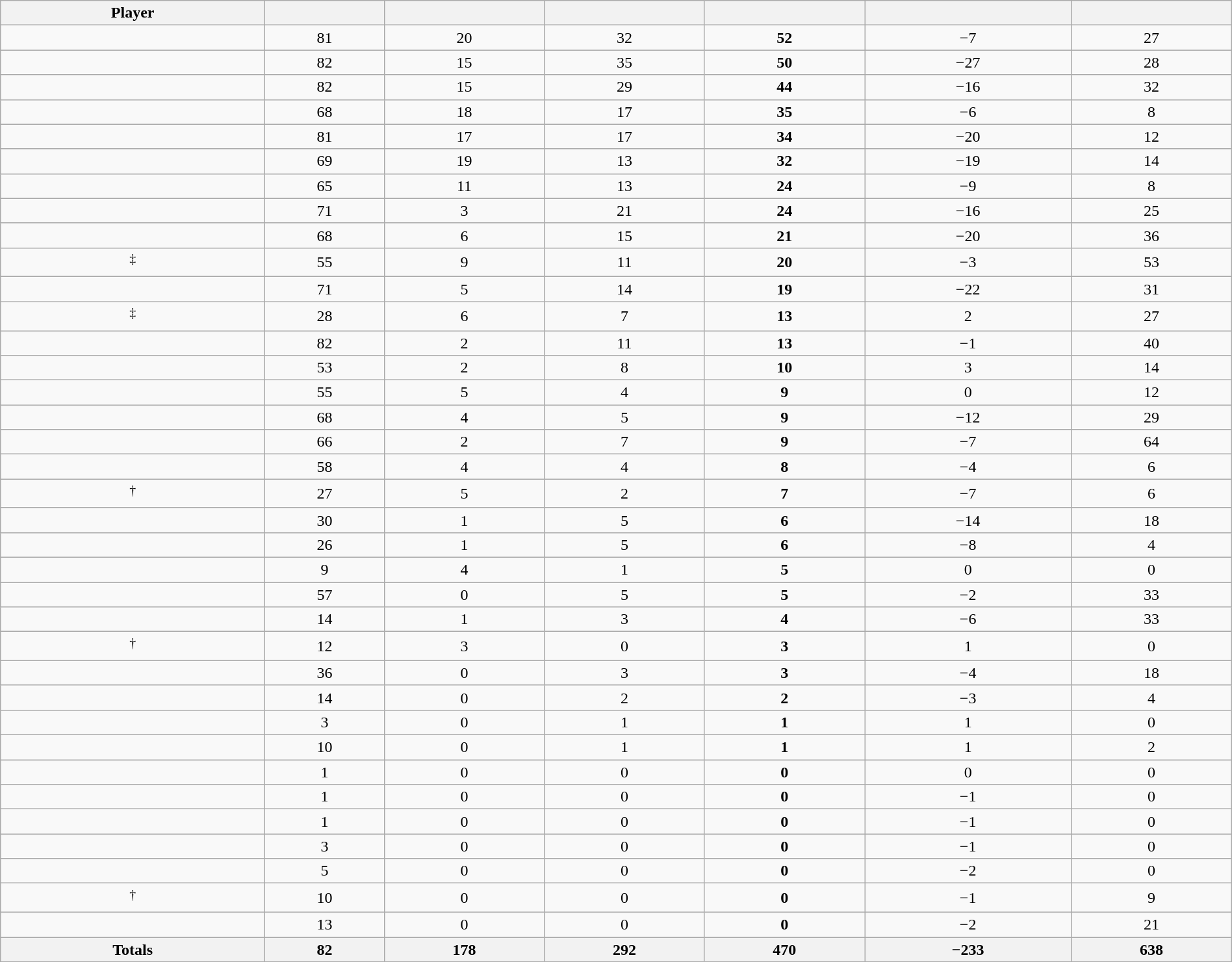<table class="wikitable sortable" style="width:100%; text-align:center;">
<tr>
<th>Player</th>
<th></th>
<th></th>
<th></th>
<th></th>
<th data-sort-type="number"></th>
<th></th>
</tr>
<tr>
<td></td>
<td>81</td>
<td>20</td>
<td>32</td>
<td><strong>52</strong></td>
<td>−7</td>
<td>27</td>
</tr>
<tr>
<td></td>
<td>82</td>
<td>15</td>
<td>35</td>
<td><strong>50</strong></td>
<td>−27</td>
<td>28</td>
</tr>
<tr>
<td></td>
<td>82</td>
<td>15</td>
<td>29</td>
<td><strong>44</strong></td>
<td>−16</td>
<td>32</td>
</tr>
<tr>
<td></td>
<td>68</td>
<td>18</td>
<td>17</td>
<td><strong>35</strong></td>
<td>−6</td>
<td>8</td>
</tr>
<tr>
<td></td>
<td>81</td>
<td>17</td>
<td>17</td>
<td><strong>34</strong></td>
<td>−20</td>
<td>12</td>
</tr>
<tr>
<td></td>
<td>69</td>
<td>19</td>
<td>13</td>
<td><strong>32</strong></td>
<td>−19</td>
<td>14</td>
</tr>
<tr>
<td></td>
<td>65</td>
<td>11</td>
<td>13</td>
<td><strong>24</strong></td>
<td>−9</td>
<td>8</td>
</tr>
<tr>
<td></td>
<td>71</td>
<td>3</td>
<td>21</td>
<td><strong>24</strong></td>
<td>−16</td>
<td>25</td>
</tr>
<tr>
<td></td>
<td>68</td>
<td>6</td>
<td>15</td>
<td><strong>21</strong></td>
<td>−20</td>
<td>36</td>
</tr>
<tr>
<td><sup>‡</sup></td>
<td>55</td>
<td>9</td>
<td>11</td>
<td><strong>20</strong></td>
<td>−3</td>
<td>53</td>
</tr>
<tr>
<td></td>
<td>71</td>
<td>5</td>
<td>14</td>
<td><strong>19</strong></td>
<td>−22</td>
<td>31</td>
</tr>
<tr>
<td><sup>‡</sup></td>
<td>28</td>
<td>6</td>
<td>7</td>
<td><strong>13</strong></td>
<td>2</td>
<td>27</td>
</tr>
<tr>
<td></td>
<td>82</td>
<td>2</td>
<td>11</td>
<td><strong>13</strong></td>
<td>−1</td>
<td>40</td>
</tr>
<tr>
<td></td>
<td>53</td>
<td>2</td>
<td>8</td>
<td><strong>10</strong></td>
<td>3</td>
<td>14</td>
</tr>
<tr>
<td></td>
<td>55</td>
<td>5</td>
<td>4</td>
<td><strong>9</strong></td>
<td>0</td>
<td>12</td>
</tr>
<tr>
<td></td>
<td>68</td>
<td>4</td>
<td>5</td>
<td><strong>9</strong></td>
<td>−12</td>
<td>29</td>
</tr>
<tr>
<td></td>
<td>66</td>
<td>2</td>
<td>7</td>
<td><strong>9</strong></td>
<td>−7</td>
<td>64</td>
</tr>
<tr>
<td></td>
<td>58</td>
<td>4</td>
<td>4</td>
<td><strong>8</strong></td>
<td>−4</td>
<td>6</td>
</tr>
<tr>
<td><sup>†</sup></td>
<td>27</td>
<td>5</td>
<td>2</td>
<td><strong>7</strong></td>
<td>−7</td>
<td>6</td>
</tr>
<tr>
<td></td>
<td>30</td>
<td>1</td>
<td>5</td>
<td><strong>6</strong></td>
<td>−14</td>
<td>18</td>
</tr>
<tr>
<td></td>
<td>26</td>
<td>1</td>
<td>5</td>
<td><strong>6</strong></td>
<td>−8</td>
<td>4</td>
</tr>
<tr>
<td></td>
<td>9</td>
<td>4</td>
<td>1</td>
<td><strong>5</strong></td>
<td>0</td>
<td>0</td>
</tr>
<tr>
<td></td>
<td>57</td>
<td>0</td>
<td>5</td>
<td><strong>5</strong></td>
<td>−2</td>
<td>33</td>
</tr>
<tr>
<td></td>
<td>14</td>
<td>1</td>
<td>3</td>
<td><strong>4</strong></td>
<td>−6</td>
<td>33</td>
</tr>
<tr>
<td><sup>†</sup></td>
<td>12</td>
<td>3</td>
<td>0</td>
<td><strong>3</strong></td>
<td>1</td>
<td>0</td>
</tr>
<tr>
<td></td>
<td>36</td>
<td>0</td>
<td>3</td>
<td><strong>3</strong></td>
<td>−4</td>
<td>18</td>
</tr>
<tr>
<td></td>
<td>14</td>
<td>0</td>
<td>2</td>
<td><strong>2</strong></td>
<td>−3</td>
<td>4</td>
</tr>
<tr>
<td></td>
<td>3</td>
<td>0</td>
<td>1</td>
<td><strong>1</strong></td>
<td>1</td>
<td>0</td>
</tr>
<tr>
<td></td>
<td>10</td>
<td>0</td>
<td>1</td>
<td><strong>1</strong></td>
<td>1</td>
<td>2</td>
</tr>
<tr>
<td></td>
<td>1</td>
<td>0</td>
<td>0</td>
<td><strong>0</strong></td>
<td>0</td>
<td>0</td>
</tr>
<tr>
<td></td>
<td>1</td>
<td>0</td>
<td>0</td>
<td><strong>0</strong></td>
<td>−1</td>
<td>0</td>
</tr>
<tr>
<td></td>
<td>1</td>
<td>0</td>
<td>0</td>
<td><strong>0</strong></td>
<td>−1</td>
<td>0</td>
</tr>
<tr>
<td></td>
<td>3</td>
<td>0</td>
<td>0</td>
<td><strong>0</strong></td>
<td>−1</td>
<td>0</td>
</tr>
<tr>
<td></td>
<td>5</td>
<td>0</td>
<td>0</td>
<td><strong>0</strong></td>
<td>−2</td>
<td>0</td>
</tr>
<tr>
<td><sup>†</sup></td>
<td>10</td>
<td>0</td>
<td>0</td>
<td><strong>0</strong></td>
<td>−1</td>
<td>9</td>
</tr>
<tr>
<td></td>
<td>13</td>
<td>0</td>
<td>0</td>
<td><strong>0</strong></td>
<td>−2</td>
<td>21</td>
</tr>
<tr class="unsortable">
<th>Totals</th>
<th>82</th>
<th>178</th>
<th>292</th>
<th>470</th>
<th>−233</th>
<th>638</th>
</tr>
</table>
